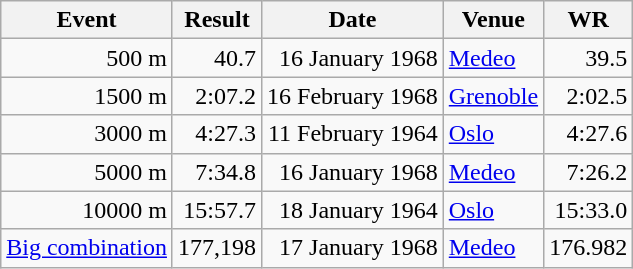<table class="wikitable" style="text-align:right">
<tr>
<th>Event</th>
<th>Result</th>
<th>Date</th>
<th>Venue</th>
<th>WR</th>
</tr>
<tr>
<td>500 m</td>
<td>40.7</td>
<td>16 January 1968</td>
<td align="left"><a href='#'>Medeo</a></td>
<td>39.5</td>
</tr>
<tr>
<td>1500 m</td>
<td>2:07.2</td>
<td>16 February 1968</td>
<td align="left"><a href='#'>Grenoble</a></td>
<td>2:02.5</td>
</tr>
<tr>
<td>3000 m</td>
<td>4:27.3</td>
<td>11 February 1964</td>
<td align="left"><a href='#'>Oslo</a></td>
<td>4:27.6</td>
</tr>
<tr>
<td>5000 m</td>
<td>7:34.8</td>
<td>16 January 1968</td>
<td align="left"><a href='#'>Medeo</a></td>
<td>7:26.2</td>
</tr>
<tr>
<td>10000 m</td>
<td>15:57.7</td>
<td>18 January 1964</td>
<td align="left"><a href='#'>Oslo</a></td>
<td>15:33.0</td>
</tr>
<tr>
<td><a href='#'>Big combination</a></td>
<td>177,198</td>
<td>17 January 1968</td>
<td align="left"><a href='#'>Medeo</a></td>
<td>176.982</td>
</tr>
</table>
